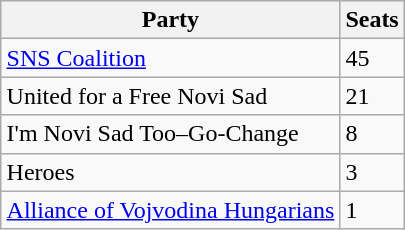<table class="wikitable" style="float:right; margin-left:1em">
<tr>
<th>Party</th>
<th>Seats</th>
</tr>
<tr>
<td><a href='#'>SNS Coalition</a></td>
<td>45</td>
</tr>
<tr>
<td>United for a Free Novi Sad</td>
<td>21</td>
</tr>
<tr>
<td>I'm Novi Sad Too–Go-Change</td>
<td>8</td>
</tr>
<tr>
<td>Heroes</td>
<td>3</td>
</tr>
<tr>
<td><a href='#'>Alliance of Vojvodina Hungarians</a></td>
<td>1</td>
</tr>
</table>
